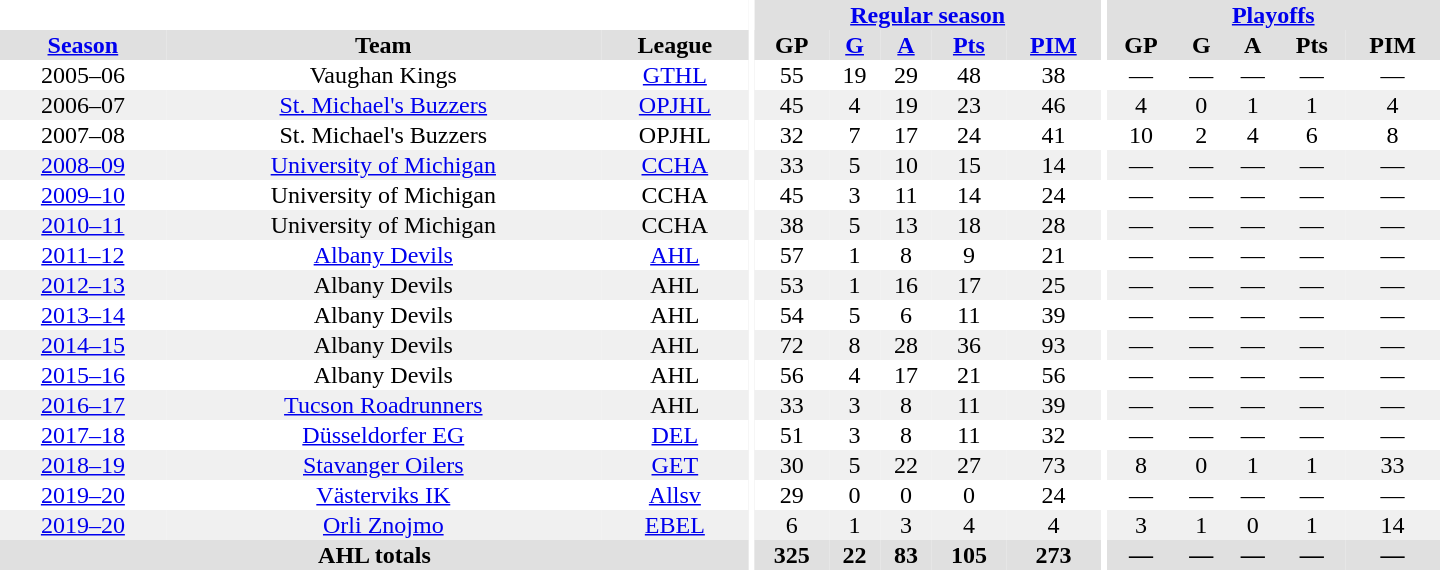<table border="0" cellpadding="1" cellspacing="0" style="text-align:center; width:60em">
<tr bgcolor="#e0e0e0">
<th colspan="3" bgcolor="#ffffff"></th>
<th rowspan="99" bgcolor="#ffffff"></th>
<th colspan="5"><a href='#'>Regular season</a></th>
<th rowspan="99" bgcolor="#ffffff"></th>
<th colspan="5"><a href='#'>Playoffs</a></th>
</tr>
<tr bgcolor="#e0e0e0">
<th><a href='#'>Season</a></th>
<th>Team</th>
<th>League</th>
<th>GP</th>
<th><a href='#'>G</a></th>
<th><a href='#'>A</a></th>
<th><a href='#'>Pts</a></th>
<th><a href='#'>PIM</a></th>
<th>GP</th>
<th>G</th>
<th>A</th>
<th>Pts</th>
<th>PIM</th>
</tr>
<tr>
<td>2005–06</td>
<td>Vaughan Kings</td>
<td><a href='#'>GTHL</a></td>
<td>55</td>
<td>19</td>
<td>29</td>
<td>48</td>
<td>38</td>
<td>—</td>
<td>—</td>
<td>—</td>
<td>—</td>
<td>—</td>
</tr>
<tr style="background:#f0f0f0;">
<td>2006–07</td>
<td><a href='#'>St. Michael's Buzzers</a></td>
<td><a href='#'>OPJHL</a></td>
<td>45</td>
<td>4</td>
<td>19</td>
<td>23</td>
<td>46</td>
<td>4</td>
<td>0</td>
<td>1</td>
<td>1</td>
<td>4</td>
</tr>
<tr>
<td>2007–08</td>
<td>St. Michael's Buzzers</td>
<td>OPJHL</td>
<td>32</td>
<td>7</td>
<td>17</td>
<td>24</td>
<td>41</td>
<td>10</td>
<td>2</td>
<td>4</td>
<td>6</td>
<td>8</td>
</tr>
<tr style="background:#f0f0f0;">
<td><a href='#'>2008–09</a></td>
<td><a href='#'>University of Michigan</a></td>
<td><a href='#'>CCHA</a></td>
<td>33</td>
<td>5</td>
<td>10</td>
<td>15</td>
<td>14</td>
<td>—</td>
<td>—</td>
<td>—</td>
<td>—</td>
<td>—</td>
</tr>
<tr>
<td><a href='#'>2009–10</a></td>
<td>University of Michigan</td>
<td>CCHA</td>
<td>45</td>
<td>3</td>
<td>11</td>
<td>14</td>
<td>24</td>
<td>—</td>
<td>—</td>
<td>—</td>
<td>—</td>
<td>—</td>
</tr>
<tr style="background:#f0f0f0;">
<td><a href='#'>2010–11</a></td>
<td>University of Michigan</td>
<td>CCHA</td>
<td>38</td>
<td>5</td>
<td>13</td>
<td>18</td>
<td>28</td>
<td>—</td>
<td>—</td>
<td>—</td>
<td>—</td>
<td>—</td>
</tr>
<tr>
<td><a href='#'>2011–12</a></td>
<td><a href='#'>Albany Devils</a></td>
<td><a href='#'>AHL</a></td>
<td>57</td>
<td>1</td>
<td>8</td>
<td>9</td>
<td>21</td>
<td>—</td>
<td>—</td>
<td>—</td>
<td>—</td>
<td>—</td>
</tr>
<tr style="background:#f0f0f0;">
<td><a href='#'>2012–13</a></td>
<td>Albany Devils</td>
<td>AHL</td>
<td>53</td>
<td>1</td>
<td>16</td>
<td>17</td>
<td>25</td>
<td>—</td>
<td>—</td>
<td>—</td>
<td>—</td>
<td>—</td>
</tr>
<tr>
<td><a href='#'>2013–14</a></td>
<td>Albany Devils</td>
<td>AHL</td>
<td>54</td>
<td>5</td>
<td>6</td>
<td>11</td>
<td>39</td>
<td>—</td>
<td>—</td>
<td>—</td>
<td>—</td>
<td>—</td>
</tr>
<tr style="background:#f0f0f0;">
<td><a href='#'>2014–15</a></td>
<td>Albany Devils</td>
<td>AHL</td>
<td>72</td>
<td>8</td>
<td>28</td>
<td>36</td>
<td>93</td>
<td>—</td>
<td>—</td>
<td>—</td>
<td>—</td>
<td>—</td>
</tr>
<tr>
<td><a href='#'>2015–16</a></td>
<td>Albany Devils</td>
<td>AHL</td>
<td>56</td>
<td>4</td>
<td>17</td>
<td>21</td>
<td>56</td>
<td>—</td>
<td>—</td>
<td>—</td>
<td>—</td>
<td>—</td>
</tr>
<tr style="background:#f0f0f0;">
<td><a href='#'>2016–17</a></td>
<td><a href='#'>Tucson Roadrunners</a></td>
<td>AHL</td>
<td>33</td>
<td>3</td>
<td>8</td>
<td>11</td>
<td>39</td>
<td>—</td>
<td>—</td>
<td>—</td>
<td>—</td>
<td>—</td>
</tr>
<tr>
<td><a href='#'>2017–18</a></td>
<td><a href='#'>Düsseldorfer EG</a></td>
<td><a href='#'>DEL</a></td>
<td>51</td>
<td>3</td>
<td>8</td>
<td>11</td>
<td>32</td>
<td>—</td>
<td>—</td>
<td>—</td>
<td>—</td>
<td>—</td>
</tr>
<tr style="background:#f0f0f0;">
<td><a href='#'>2018–19</a></td>
<td><a href='#'>Stavanger Oilers</a></td>
<td><a href='#'>GET</a></td>
<td>30</td>
<td>5</td>
<td>22</td>
<td>27</td>
<td>73</td>
<td>8</td>
<td>0</td>
<td>1</td>
<td>1</td>
<td>33</td>
</tr>
<tr>
<td><a href='#'>2019–20</a></td>
<td><a href='#'>Västerviks IK</a></td>
<td><a href='#'>Allsv</a></td>
<td>29</td>
<td>0</td>
<td>0</td>
<td>0</td>
<td>24</td>
<td>—</td>
<td>—</td>
<td>—</td>
<td>—</td>
<td>—</td>
</tr>
<tr style="background:#f0f0f0;">
<td><a href='#'>2019–20</a></td>
<td><a href='#'>Orli Znojmo</a></td>
<td><a href='#'>EBEL</a></td>
<td>6</td>
<td>1</td>
<td>3</td>
<td>4</td>
<td>4</td>
<td>3</td>
<td>1</td>
<td>0</td>
<td>1</td>
<td>14</td>
</tr>
<tr style="background:#e0e0e0;">
<th colspan="3">AHL totals</th>
<th>325</th>
<th>22</th>
<th>83</th>
<th>105</th>
<th>273</th>
<th>—</th>
<th>—</th>
<th>—</th>
<th>—</th>
<th>—</th>
</tr>
</table>
